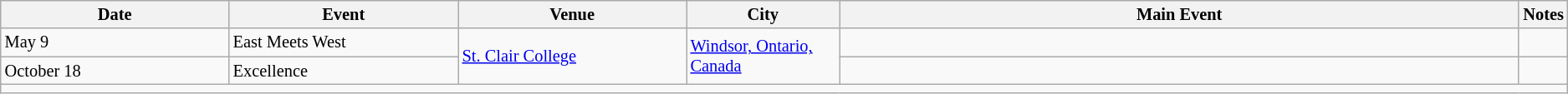<table class="sortable wikitable succession-box" style="font-size:85%;">
<tr>
<th scope="col" style="width:15%;">Date</th>
<th scope="col" style="width:15%;">Event</th>
<th scope="col" style="width:15%;">Venue</th>
<th scope="col" style="width:10%;">City</th>
<th scope="col" style="width:50%;">Main Event</th>
<th scope="col" style="width:10%;">Notes</th>
</tr>
<tr>
<td>May 9</td>
<td>East Meets West</td>
<td rowspan=2><a href='#'>St. Clair College</a></td>
<td rowspan=2><a href='#'>Windsor, Ontario, Canada</a></td>
<td></td>
<td></td>
</tr>
<tr>
<td>October 18</td>
<td>Excellence</td>
<td></td>
<td></td>
</tr>
<tr>
<td colspan="6"></td>
</tr>
</table>
